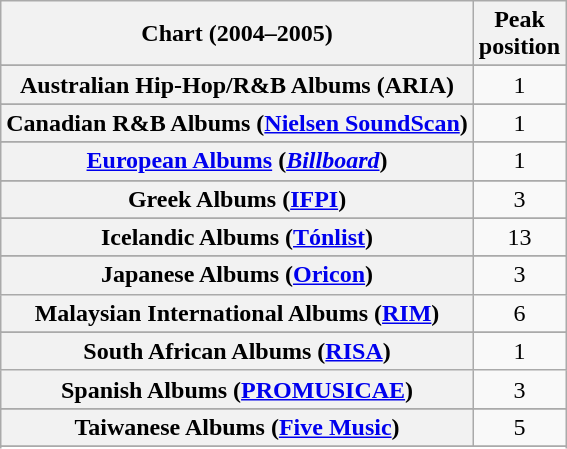<table class="wikitable sortable plainrowheaders" style="text-align:center;">
<tr>
<th scope="col">Chart (2004–2005)</th>
<th scope="col">Peak<br>position</th>
</tr>
<tr>
</tr>
<tr>
<th scope="row">Australian Hip-Hop/R&B Albums (ARIA)</th>
<td>1</td>
</tr>
<tr>
</tr>
<tr>
</tr>
<tr>
</tr>
<tr>
</tr>
<tr>
<th scope="row">Canadian R&B Albums (<a href='#'>Nielsen SoundScan</a>)</th>
<td style="text-align:center;">1</td>
</tr>
<tr>
</tr>
<tr>
</tr>
<tr>
<th scope="row"><a href='#'>European Albums</a> (<em><a href='#'>Billboard</a></em>)</th>
<td style="text-align:center;">1</td>
</tr>
<tr>
</tr>
<tr>
</tr>
<tr>
</tr>
<tr>
<th scope="row">Greek Albums (<a href='#'>IFPI</a>)</th>
<td>3</td>
</tr>
<tr>
</tr>
<tr>
<th scope="row">Icelandic Albums (<a href='#'>Tónlist</a>)</th>
<td>13</td>
</tr>
<tr>
</tr>
<tr>
</tr>
<tr>
<th scope="row">Japanese Albums (<a href='#'>Oricon</a>)</th>
<td>3</td>
</tr>
<tr>
<th scope="row">Malaysian International Albums (<a href='#'>RIM</a>)</th>
<td>6</td>
</tr>
<tr>
</tr>
<tr>
</tr>
<tr>
</tr>
<tr>
</tr>
<tr>
</tr>
<tr>
<th scope="row">South African Albums (<a href='#'>RISA</a>)</th>
<td style="text-align:center;">1</td>
</tr>
<tr>
<th scope="row">Spanish Albums (<a href='#'>PROMUSICAE</a>)</th>
<td>3</td>
</tr>
<tr>
</tr>
<tr>
</tr>
<tr>
<th scope="row">Taiwanese Albums (<a href='#'>Five Music</a>)</th>
<td>5</td>
</tr>
<tr>
</tr>
<tr>
</tr>
<tr>
</tr>
<tr>
</tr>
<tr>
</tr>
</table>
